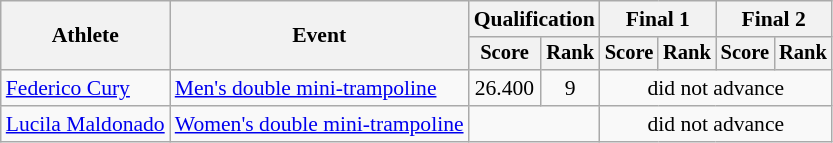<table class=wikitable style=font-size:90%;text-align:center>
<tr>
<th rowspan=2>Athlete</th>
<th rowspan=2>Event</th>
<th colspan=2>Qualification</th>
<th colspan=2>Final 1</th>
<th colspan=2>Final 2</th>
</tr>
<tr style=font-size:95%>
<th>Score</th>
<th>Rank</th>
<th>Score</th>
<th>Rank</th>
<th>Score</th>
<th>Rank</th>
</tr>
<tr>
<td align=left><a href='#'>Federico Cury</a></td>
<td align=left><a href='#'>Men's double mini-trampoline</a></td>
<td>26.400</td>
<td>9</td>
<td colspan=4>did not advance</td>
</tr>
<tr>
<td align=left><a href='#'>Lucila Maldonado</a></td>
<td align=left><a href='#'>Women's double mini-trampoline</a></td>
<td colspan=2></td>
<td colspan=4>did not advance</td>
</tr>
</table>
